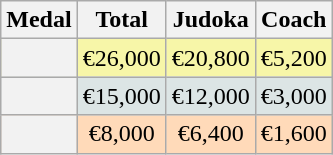<table class=wikitable style="text-align:center;">
<tr>
<th>Medal</th>
<th>Total</th>
<th>Judoka</th>
<th>Coach</th>
</tr>
<tr bgcolor=F7F6A8>
<th></th>
<td>€26,000</td>
<td>€20,800</td>
<td>€5,200</td>
</tr>
<tr bgcolor=DCE5E5>
<th></th>
<td>€15,000</td>
<td>€12,000</td>
<td>€3,000</td>
</tr>
<tr bgcolor=FFDAB9>
<th></th>
<td>€8,000</td>
<td>€6,400</td>
<td>€1,600</td>
</tr>
</table>
